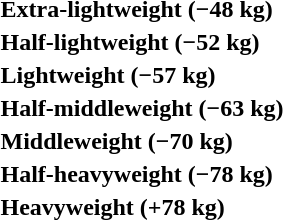<table>
<tr>
<th rowspan=2 style="text-align:left;">Extra-lightweight (−48 kg)</th>
<td rowspan=2></td>
<td rowspan=2></td>
<td></td>
</tr>
<tr>
<td></td>
</tr>
<tr>
<th rowspan=2 style="text-align:left;">Half-lightweight (−52 kg)</th>
<td rowspan=2></td>
<td rowspan=2></td>
<td></td>
</tr>
<tr>
<td></td>
</tr>
<tr>
<th rowspan=2 style="text-align:left;">Lightweight (−57 kg)</th>
<td rowspan=2></td>
<td rowspan=2></td>
<td></td>
</tr>
<tr>
<td></td>
</tr>
<tr>
<th rowspan=2 style="text-align:left;">Half-middleweight (−63 kg)</th>
<td rowspan=2></td>
<td rowspan=2></td>
<td></td>
</tr>
<tr>
<td></td>
</tr>
<tr>
<th rowspan=2 style="text-align:left;">Middleweight (−70 kg)</th>
<td rowspan=2></td>
<td rowspan=2></td>
<td></td>
</tr>
<tr>
<td></td>
</tr>
<tr>
<th rowspan=2 style="text-align:left;">Half-heavyweight (−78 kg)</th>
<td rowspan=2></td>
<td rowspan=2></td>
<td></td>
</tr>
<tr>
<td></td>
</tr>
<tr>
<th rowspan=2 style="text-align:left;">Heavyweight (+78 kg)</th>
<td rowspan=2></td>
<td rowspan=2></td>
<td></td>
</tr>
<tr>
<td></td>
</tr>
</table>
